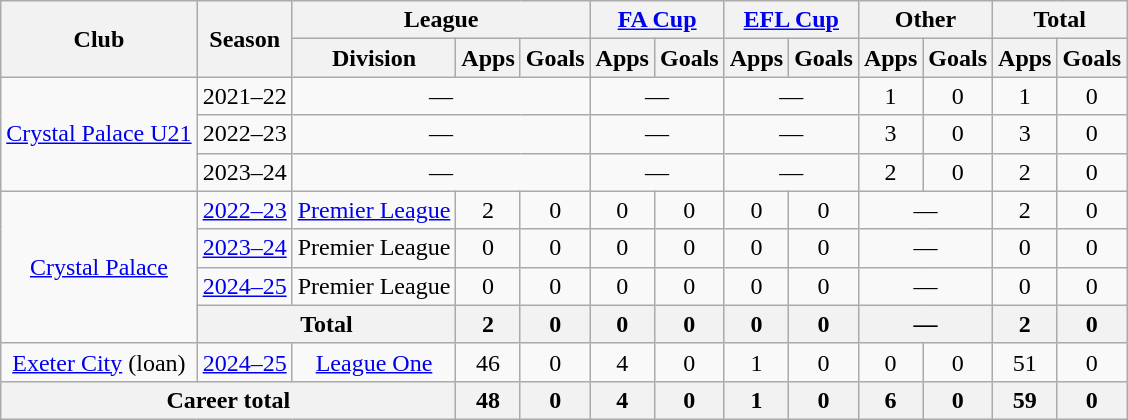<table class="wikitable" style="text-align: center;">
<tr>
<th rowspan="2">Club</th>
<th rowspan="2">Season</th>
<th colspan="3">League</th>
<th colspan="2"><a href='#'>FA Cup</a></th>
<th colspan="2"><a href='#'>EFL Cup</a></th>
<th colspan="2">Other</th>
<th colspan="2">Total</th>
</tr>
<tr>
<th>Division</th>
<th>Apps</th>
<th>Goals</th>
<th>Apps</th>
<th>Goals</th>
<th>Apps</th>
<th>Goals</th>
<th>Apps</th>
<th>Goals</th>
<th>Apps</th>
<th>Goals</th>
</tr>
<tr>
<td rowspan=3><a href='#'>Crystal Palace U21</a></td>
<td>2021–22</td>
<td colspan=3>—</td>
<td colspan=2>—</td>
<td colspan=2>—</td>
<td>1</td>
<td>0</td>
<td>1</td>
<td>0</td>
</tr>
<tr>
<td>2022–23</td>
<td colspan=3>—</td>
<td colspan=2>—</td>
<td colspan=2>—</td>
<td>3</td>
<td>0</td>
<td>3</td>
<td>0</td>
</tr>
<tr>
<td>2023–24</td>
<td colspan=3>—</td>
<td colspan=2>—</td>
<td colspan=2>—</td>
<td>2</td>
<td>0</td>
<td>2</td>
<td>0</td>
</tr>
<tr>
<td rowspan=4><a href='#'>Crystal Palace</a></td>
<td><a href='#'>2022–23</a></td>
<td><a href='#'>Premier League</a></td>
<td>2</td>
<td>0</td>
<td>0</td>
<td>0</td>
<td>0</td>
<td>0</td>
<td colspan=2>—</td>
<td>2</td>
<td>0</td>
</tr>
<tr>
<td><a href='#'>2023–24</a></td>
<td>Premier League</td>
<td>0</td>
<td>0</td>
<td>0</td>
<td>0</td>
<td>0</td>
<td>0</td>
<td colspan=2>—</td>
<td>0</td>
<td>0</td>
</tr>
<tr>
<td><a href='#'>2024–25</a></td>
<td>Premier League</td>
<td>0</td>
<td>0</td>
<td>0</td>
<td>0</td>
<td>0</td>
<td>0</td>
<td colspan=2>—</td>
<td>0</td>
<td>0</td>
</tr>
<tr>
<th colspan=2>Total</th>
<th>2</th>
<th>0</th>
<th>0</th>
<th>0</th>
<th>0</th>
<th>0</th>
<th colspan=2>—</th>
<th>2</th>
<th>0</th>
</tr>
<tr>
<td><a href='#'>Exeter City</a> (loan)</td>
<td><a href='#'>2024–25</a></td>
<td><a href='#'>League One</a></td>
<td>46</td>
<td>0</td>
<td>4</td>
<td>0</td>
<td>1</td>
<td>0</td>
<td>0</td>
<td>0</td>
<td>51</td>
<td>0</td>
</tr>
<tr>
<th colspan=3>Career total</th>
<th>48</th>
<th>0</th>
<th>4</th>
<th>0</th>
<th>1</th>
<th>0</th>
<th>6</th>
<th>0</th>
<th>59</th>
<th>0</th>
</tr>
</table>
